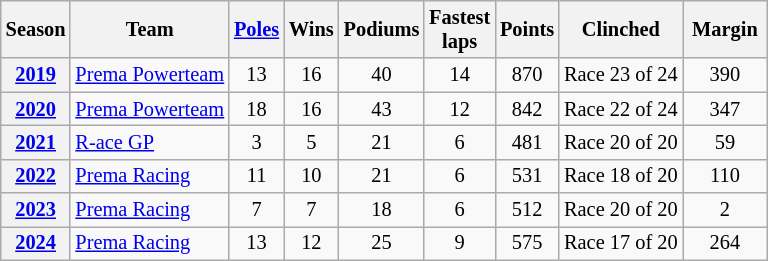<table class="wikitable" style="font-size:85%; text-align:center;">
<tr>
<th scope=col>Season</th>
<th scope=col>Team</th>
<th scope=col><a href='#'>Poles</a></th>
<th scope=col>Wins</th>
<th scope=col>Podiums</th>
<th scope=col width="40">Fastest laps</th>
<th scope=col>Points</th>
<th scope=col>Clinched</th>
<th scope=col width="50">Margin</th>
</tr>
<tr>
<th><a href='#'>2019</a></th>
<td align=left> <a href='#'>Prema Powerteam</a></td>
<td>13</td>
<td>16</td>
<td>40</td>
<td>14</td>
<td>870</td>
<td>Race 23 of 24</td>
<td>390</td>
</tr>
<tr>
<th><a href='#'>2020</a></th>
<td align=left> <a href='#'>Prema Powerteam</a></td>
<td>18</td>
<td>16</td>
<td>43</td>
<td>12</td>
<td>842</td>
<td>Race 22 of 24</td>
<td>347</td>
</tr>
<tr>
<th><a href='#'>2021</a></th>
<td align=left> <a href='#'>R-ace GP</a></td>
<td>3</td>
<td>5</td>
<td>21</td>
<td>6</td>
<td>481</td>
<td>Race 20 of 20</td>
<td>59</td>
</tr>
<tr>
<th><a href='#'>2022</a></th>
<td align=left> <a href='#'>Prema Racing</a></td>
<td>11</td>
<td>10</td>
<td>21</td>
<td>6</td>
<td>531</td>
<td>Race 18 of 20</td>
<td>110</td>
</tr>
<tr>
<th><a href='#'>2023</a></th>
<td align=left> <a href='#'>Prema Racing</a></td>
<td>7</td>
<td>7</td>
<td>18</td>
<td>6</td>
<td>512</td>
<td>Race 20 of 20</td>
<td>2</td>
</tr>
<tr>
<th><a href='#'>2024</a></th>
<td align=left> <a href='#'>Prema Racing</a></td>
<td>13</td>
<td>12</td>
<td>25</td>
<td>9</td>
<td>575</td>
<td>Race 17 of 20</td>
<td>264</td>
</tr>
</table>
